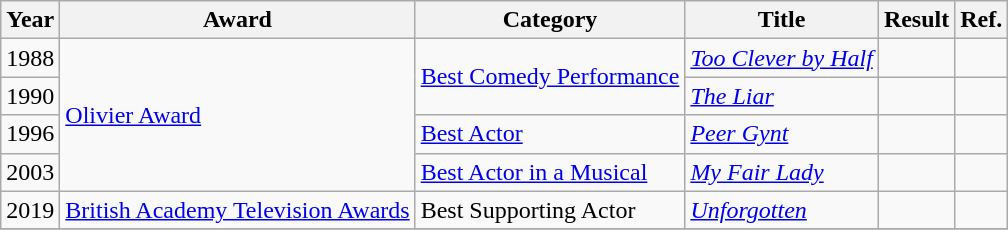<table class="wikitable">
<tr>
<th>Year</th>
<th>Award</th>
<th>Category</th>
<th>Title</th>
<th>Result</th>
<th class="unsortable">Ref.</th>
</tr>
<tr>
<td>1988</td>
<td rowspan="4"><a href='#'>Olivier Award</a></td>
<td rowspan="2"><a href='#'>Best Comedy Performance</a></td>
<td><em><a href='#'>Too Clever by Half</a></em></td>
<td></td>
<td></td>
</tr>
<tr>
<td>1990</td>
<td><a href='#'><em>The Liar</em></a></td>
<td></td>
<td></td>
</tr>
<tr>
<td>1996</td>
<td><a href='#'>Best Actor</a></td>
<td><em><a href='#'>Peer Gynt</a></em></td>
<td></td>
<td></td>
</tr>
<tr>
<td>2003</td>
<td><a href='#'>Best Actor in a Musical</a></td>
<td><em><a href='#'>My Fair Lady</a></em></td>
<td></td>
<td></td>
</tr>
<tr>
<td>2019</td>
<td><a href='#'>British Academy Television Awards</a></td>
<td>Best Supporting Actor</td>
<td><em><a href='#'>Unforgotten</a></em></td>
<td></td>
<td></td>
</tr>
<tr>
</tr>
</table>
